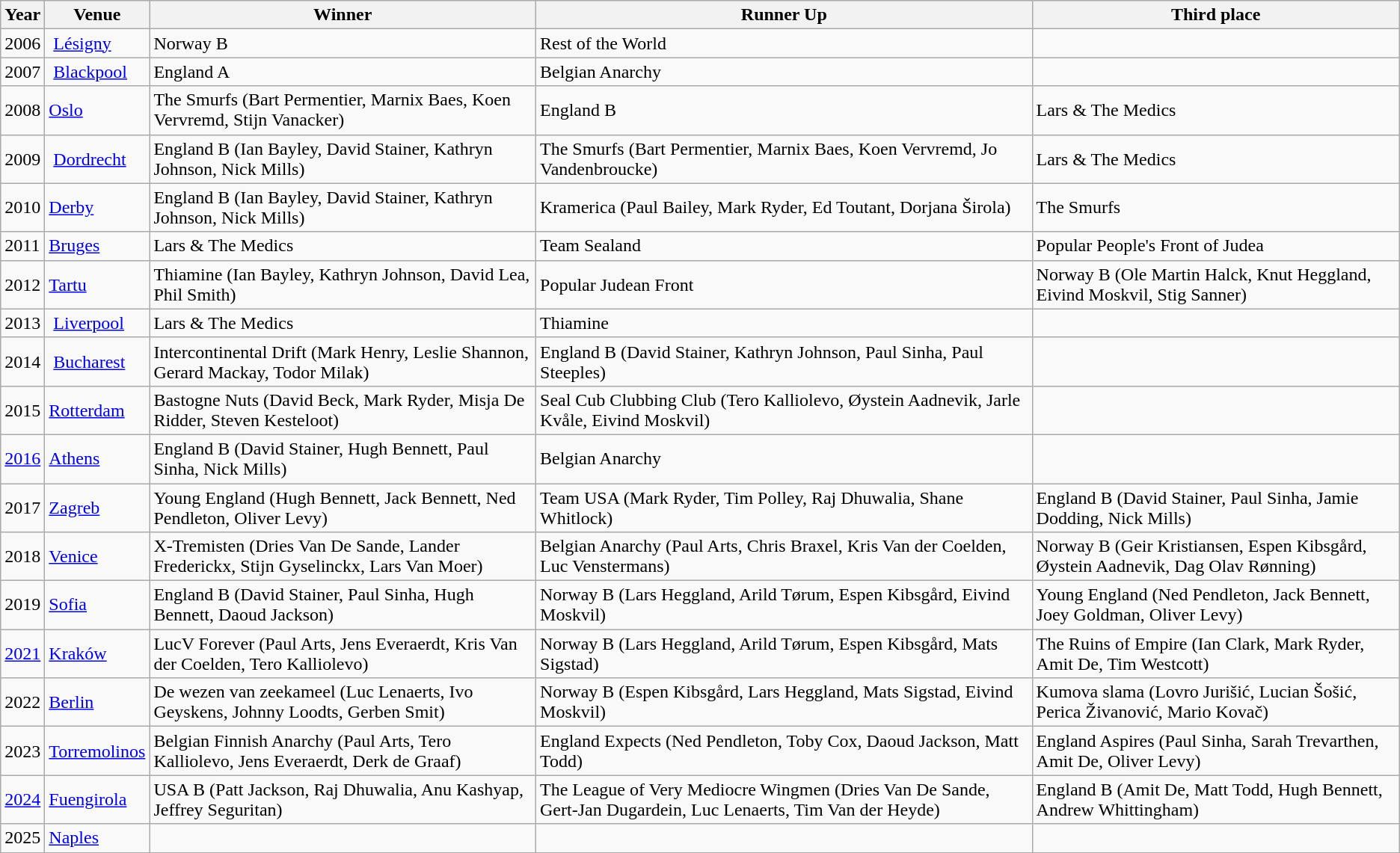<table class="wikitable" border="1">
<tr>
<th>Year</th>
<th>Venue</th>
<th>Winner</th>
<th>Runner Up</th>
<th>Third place</th>
</tr>
<tr>
<td>2006</td>
<td> <a href='#'>Lésigny</a></td>
<td>Norway B</td>
<td>Rest of the World</td>
<td></td>
</tr>
<tr>
<td>2007</td>
<td> <a href='#'>Blackpool</a></td>
<td>England A</td>
<td>Belgian Anarchy</td>
<td></td>
</tr>
<tr>
<td>2008</td>
<td> <a href='#'>Oslo</a></td>
<td>The Smurfs (Bart Permentier, Marnix Baes, Koen Vervremd, Stijn Vanacker)</td>
<td>England B</td>
<td>Lars & The Medics</td>
</tr>
<tr>
<td>2009</td>
<td> <a href='#'>Dordrecht</a></td>
<td>England B (Ian Bayley, David Stainer, Kathryn Johnson, Nick Mills)</td>
<td>The Smurfs (Bart Permentier, Marnix Baes, Koen Vervremd, Jo Vandenbroucke)</td>
<td>Lars & The Medics</td>
</tr>
<tr>
<td>2010</td>
<td> <a href='#'>Derby</a></td>
<td>England B (Ian Bayley, David Stainer, Kathryn Johnson, Nick Mills)</td>
<td>Kramerica (Paul Bailey, Mark Ryder, Ed Toutant, Dorjana Širola)</td>
<td>The Smurfs</td>
</tr>
<tr>
<td>2011</td>
<td> <a href='#'>Bruges</a></td>
<td>Lars & The Medics</td>
<td>Team Sealand</td>
<td>Popular People's Front of Judea</td>
</tr>
<tr>
<td>2012</td>
<td> <a href='#'>Tartu</a></td>
<td>Thiamine (Ian Bayley, Kathryn Johnson, David Lea, Phil Smith)</td>
<td>Popular Judean Front</td>
<td>Norway B (Ole Martin Halck, Knut Heggland, Eivind Moskvil, Stig Sanner)</td>
</tr>
<tr>
<td>2013</td>
<td> <a href='#'>Liverpool</a></td>
<td>Lars & The Medics</td>
<td>Thiamine</td>
<td></td>
</tr>
<tr>
<td>2014</td>
<td> <a href='#'>Bucharest</a></td>
<td>Intercontinental Drift (Mark Henry, Leslie Shannon, Gerard Mackay, Todor Milak)</td>
<td>England B (David Stainer, Kathryn Johnson, Paul Sinha, Paul Steeples)</td>
<td></td>
</tr>
<tr>
<td>2015</td>
<td> <a href='#'>Rotterdam</a></td>
<td>Bastogne Nuts (David Beck, Mark Ryder, Misja De Ridder, Steven Kesteloot)</td>
<td>Seal Cub Clubbing Club (Tero Kalliolevo, Øystein Aadnevik, Jarle Kvåle, Eivind Moskvil)</td>
<td></td>
</tr>
<tr>
<td><a href='#'>2016</a></td>
<td> <a href='#'>Athens</a></td>
<td>England B (David Stainer, Hugh Bennett, Paul Sinha, Nick Mills)</td>
<td>Belgian Anarchy</td>
<td></td>
</tr>
<tr>
<td>2017</td>
<td> <a href='#'>Zagreb</a></td>
<td>Young England (Hugh Bennett, Jack Bennett, Ned Pendleton, Oliver Levy)</td>
<td>Team USA (Mark Ryder, Tim Polley, Raj Dhuwalia, Shane Whitlock)</td>
<td>England B (David Stainer, Paul Sinha, Jamie Dodding, Nick Mills)</td>
</tr>
<tr>
<td>2018</td>
<td> <a href='#'>Venice</a></td>
<td>X-Tremisten (Dries Van De Sande, Lander Frederickx, Stijn Gyselinckx, Lars Van Moer)</td>
<td>Belgian Anarchy (Paul Arts, Chris Braxel, Kris Van der Coelden, Luc Venstermans)</td>
<td>Norway B (Geir Kristiansen, Espen Kibsgård, Øystein Aadnevik, Dag Olav Rønning)</td>
</tr>
<tr>
<td>2019</td>
<td> <a href='#'>Sofia</a></td>
<td>England B (David Stainer, Paul Sinha, Hugh Bennett, Daoud Jackson)</td>
<td>Norway B (Lars Heggland, Arild Tørum, Espen Kibsgård, Eivind Moskvil)</td>
<td>Young England (Ned Pendleton, Jack Bennett, Joey Goldman, Oliver Levy)</td>
</tr>
<tr>
<td><a href='#'>2021</a></td>
<td> <a href='#'>Kraków</a></td>
<td>LucV Forever (Paul Arts, Jens Everaerdt, Kris Van der Coelden, Tero Kalliolevo)</td>
<td>Norway B (Lars Heggland, Arild Tørum, Espen Kibsgård, Mats Sigstad)</td>
<td>The Ruins of Empire (Ian Clark, Mark Ryder, Amit De, Tim Westcott)</td>
</tr>
<tr>
<td>2022</td>
<td> <a href='#'>Berlin</a></td>
<td>De wezen van zeekameel (Luc Lenaerts, Ivo Geyskens, Johnny Loodts, Gerben Smit)</td>
<td>Norway B (Espen Kibsgård, Lars Heggland, Mats Sigstad, Eivind Moskvil)</td>
<td>Kumova slama (Lovro Jurišić, Lucian Šošić, Perica Živanović, Mario Kovač)</td>
</tr>
<tr>
<td>2023</td>
<td> <a href='#'>Torremolinos</a></td>
<td>Belgian Finnish Anarchy (Paul Arts, Tero Kalliolevo, Jens Everaerdt, Derk de Graaf)</td>
<td>England Expects (Ned Pendleton, Toby Cox, Daoud Jackson, Matt Todd)</td>
<td>England Aspires (Paul Sinha, Sarah Trevarthen, Amit De, Oliver Levy)</td>
</tr>
<tr>
<td><a href='#'>2024</a></td>
<td> <a href='#'>Fuengirola</a></td>
<td> USA B (Patt Jackson, Raj Dhuwalia, Anu Kashyap, Jeffrey Seguritan)</td>
<td> The League of Very Mediocre Wingmen (Dries Van De Sande, Gert-Jan Dugardein, Luc Lenaerts, Tim Van der Heyde)</td>
<td> England B (Amit De, Matt Todd, Hugh Bennett, Andrew Whittingham)</td>
</tr>
<tr>
<td>2025</td>
<td> <a href='#'>Naples</a></td>
<td></td>
<td></td>
<td></td>
</tr>
</table>
